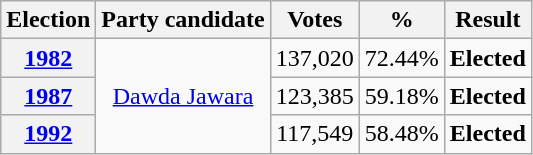<table class=wikitable style=text-align:center>
<tr>
<th>Election</th>
<th>Party candidate</th>
<th><strong>Votes</strong></th>
<th><strong>%</strong></th>
<th>Result</th>
</tr>
<tr>
<th><a href='#'>1982</a></th>
<td rowspan="3"><a href='#'>Dawda Jawara</a></td>
<td>137,020</td>
<td>72.44%</td>
<td><strong>Elected</strong> </td>
</tr>
<tr>
<th><a href='#'>1987</a></th>
<td>123,385</td>
<td>59.18%</td>
<td><strong>Elected</strong> </td>
</tr>
<tr>
<th><a href='#'>1992</a></th>
<td>117,549</td>
<td>58.48%</td>
<td><strong>Elected</strong> </td>
</tr>
</table>
